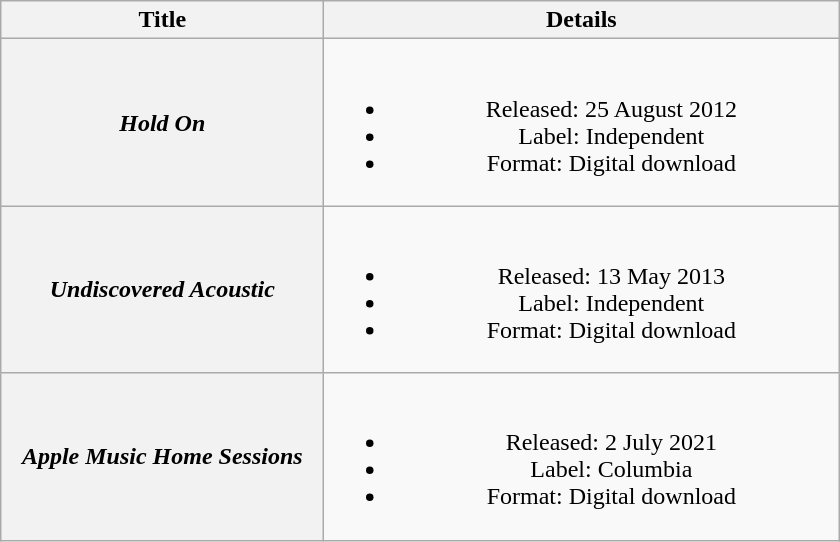<table class="wikitable plainrowheaders" style="text-align:center;" border="1">
<tr>
<th scope="col" style="width:13em;">Title</th>
<th scope="col" style="width:21em;">Details</th>
</tr>
<tr>
<th scope="row"><em>Hold On</em></th>
<td><br><ul><li>Released: 25 August 2012</li><li>Label: Independent</li><li>Format: Digital download</li></ul></td>
</tr>
<tr>
<th scope="row"><em>Undiscovered Acoustic</em></th>
<td><br><ul><li>Released: 13 May 2013</li><li>Label: Independent</li><li>Format: Digital download</li></ul></td>
</tr>
<tr>
<th scope="row"><em>Apple Music Home Sessions</em></th>
<td><br><ul><li>Released: 2 July 2021</li><li>Label: Columbia</li><li>Format: Digital download</li></ul></td>
</tr>
</table>
